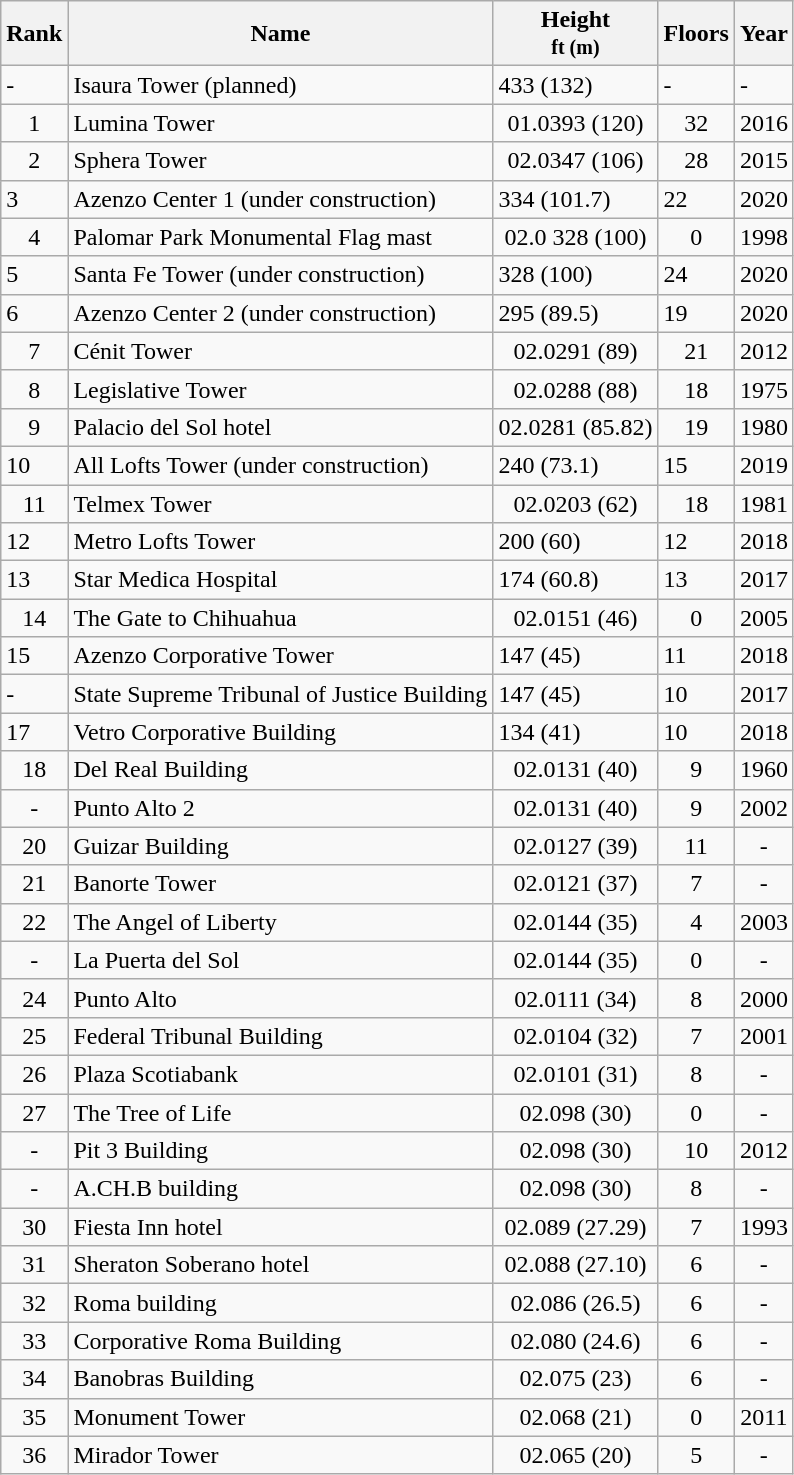<table class="wikitable sortable">
<tr>
<th>Rank</th>
<th>Name</th>
<th>Height<br><small>ft (m)</small></th>
<th>Floors</th>
<th>Year</th>
</tr>
<tr>
<td>-</td>
<td>Isaura Tower (planned)</td>
<td>433 (132)</td>
<td>-</td>
<td>-</td>
</tr>
<tr>
<td style="text-align:center;">1</td>
<td>Lumina Tower</td>
<td style="text-align:center;"><span>01.0</span>393 (120)</td>
<td style="text-align:center;">32</td>
<td style="text-align:center;">2016</td>
</tr>
<tr>
<td style="text-align:center;">2</td>
<td>Sphera Tower</td>
<td style="text-align:center;"><span>02.0</span>347 (106)</td>
<td style="text-align:center;">28</td>
<td style="text-align:center;">2015</td>
</tr>
<tr>
<td>3</td>
<td>Azenzo Center 1 (under construction)</td>
<td>334 (101.7)</td>
<td>22</td>
<td>2020</td>
</tr>
<tr>
<td style="text-align:center;">4</td>
<td>Palomar Park Monumental Flag mast</td>
<td style="text-align:center;"><span>02.0</span> 328 (100)</td>
<td style="text-align:center;">0</td>
<td style="text-align:center;">1998</td>
</tr>
<tr>
<td>5</td>
<td>Santa Fe Tower (under construction)</td>
<td>328 (100)</td>
<td>24</td>
<td>2020</td>
</tr>
<tr>
<td>6</td>
<td>Azenzo Center 2 (under construction)</td>
<td>295 (89.5)</td>
<td>19</td>
<td>2020</td>
</tr>
<tr>
<td style="text-align:center;">7</td>
<td>Cénit Tower</td>
<td style="text-align:center;"><span>02.0</span>291 (89)</td>
<td style="text-align:center;">21</td>
<td style="text-align:center;">2012</td>
</tr>
<tr>
<td style="text-align:center;">8</td>
<td>Legislative Tower</td>
<td style="text-align:center;"><span>02.0</span>288 (88)</td>
<td style="text-align:center;">18</td>
<td style="text-align:center;">1975</td>
</tr>
<tr>
<td style="text-align:center;">9</td>
<td>Palacio del Sol hotel</td>
<td style="text-align:center;"><span>02.0</span>281 (85.82)</td>
<td style="text-align:center;">19</td>
<td style="text-align:center;">1980</td>
</tr>
<tr>
<td>10</td>
<td>All Lofts Tower (under construction)</td>
<td>240 (73.1)</td>
<td>15</td>
<td>2019</td>
</tr>
<tr>
<td style="text-align:center;">11</td>
<td>Telmex Tower</td>
<td style="text-align:center;"><span>02.0</span>203 (62)</td>
<td style="text-align:center;">18</td>
<td style="text-align:center;">1981</td>
</tr>
<tr>
<td>12</td>
<td>Metro Lofts Tower</td>
<td>200 (60)</td>
<td>12</td>
<td>2018</td>
</tr>
<tr>
<td>13</td>
<td>Star Medica Hospital</td>
<td>174 (60.8)</td>
<td>13</td>
<td>2017</td>
</tr>
<tr>
<td style="text-align:center;">14</td>
<td>The Gate to Chihuahua</td>
<td style="text-align:center;"><span>02.0</span>151 (46)</td>
<td style="text-align:center;">0</td>
<td style="text-align:center;">2005</td>
</tr>
<tr>
<td>15</td>
<td>Azenzo Corporative Tower</td>
<td>147 (45)</td>
<td>11</td>
<td>2018</td>
</tr>
<tr>
<td>-</td>
<td>State Supreme Tribunal of Justice Building</td>
<td>147 (45)</td>
<td>10</td>
<td>2017</td>
</tr>
<tr>
<td>17</td>
<td>Vetro Corporative Building</td>
<td>134 (41)</td>
<td>10</td>
<td>2018</td>
</tr>
<tr>
<td style="text-align:center;">18</td>
<td>Del Real Building</td>
<td style="text-align:center;"><span>02.0</span>131 (40)</td>
<td style="text-align:center;">9</td>
<td style="text-align:center;">1960</td>
</tr>
<tr>
<td style="text-align:center;">-</td>
<td>Punto Alto 2</td>
<td style="text-align:center;"><span>02.0</span>131 (40)</td>
<td style="text-align:center;">9</td>
<td style="text-align:center;">2002</td>
</tr>
<tr>
<td style="text-align:center;">20</td>
<td>Guizar Building</td>
<td style="text-align:center;"><span>02.0</span>127 (39)</td>
<td style="text-align:center;">11</td>
<td style="text-align:center;">-</td>
</tr>
<tr>
<td style="text-align:center;">21</td>
<td>Banorte Tower</td>
<td style="text-align:center;"><span>02.0</span>121 (37)</td>
<td style="text-align:center;">7</td>
<td style="text-align:center;">-</td>
</tr>
<tr>
<td style="text-align:center;">22</td>
<td>The Angel of Liberty</td>
<td style="text-align:center;"><span>02.0</span>144 (35)</td>
<td style="text-align:center;">4</td>
<td style="text-align:center;">2003</td>
</tr>
<tr>
<td style="text-align:center;">-</td>
<td>La Puerta del Sol</td>
<td style="text-align:center;"><span>02.0</span>144 (35)</td>
<td style="text-align:center;">0</td>
<td style="text-align:center;">-</td>
</tr>
<tr>
<td style="text-align:center;">24</td>
<td>Punto Alto</td>
<td style="text-align:center;"><span>02.0</span>111 (34)</td>
<td style="text-align:center;">8</td>
<td style="text-align:center;">2000</td>
</tr>
<tr>
<td style="text-align:center;">25</td>
<td>Federal Tribunal Building</td>
<td style="text-align:center;"><span>02.0</span>104 (32)</td>
<td style="text-align:center;">7</td>
<td style="text-align:center;">2001</td>
</tr>
<tr>
<td style="text-align:center;">26</td>
<td>Plaza Scotiabank</td>
<td style="text-align:center;"><span>02.0</span>101 (31)</td>
<td style="text-align:center;">8</td>
<td style="text-align:center;">-</td>
</tr>
<tr>
<td style="text-align:center;">27</td>
<td>The Tree of Life</td>
<td style="text-align:center;"><span>02.0</span>98 (30)</td>
<td style="text-align:center;">0</td>
<td style="text-align:center;">-</td>
</tr>
<tr>
<td style="text-align:center;">-</td>
<td>Pit 3 Building</td>
<td style="text-align:center;"><span>02.0</span>98 (30)</td>
<td style="text-align:center;">10</td>
<td style="text-align:center;">2012</td>
</tr>
<tr>
<td style="text-align:center;">-</td>
<td>A.CH.B building</td>
<td style="text-align:center;"><span>02.0</span>98 (30)</td>
<td style="text-align:center;">8</td>
<td style="text-align:center;">-</td>
</tr>
<tr>
<td style="text-align:center;">30</td>
<td>Fiesta Inn hotel</td>
<td style="text-align:center;"><span>02.0</span>89 (27.29)</td>
<td style="text-align:center;">7</td>
<td style="text-align:center;">1993</td>
</tr>
<tr>
<td style="text-align:center;">31</td>
<td>Sheraton Soberano hotel</td>
<td style="text-align:center;"><span>02.0</span>88 (27.10)</td>
<td style="text-align:center;">6</td>
<td style="text-align:center;">-</td>
</tr>
<tr>
<td style="text-align:center;">32</td>
<td>Roma building</td>
<td style="text-align:center;"><span>02.0</span>86 (26.5)</td>
<td style="text-align:center;">6</td>
<td style="text-align:center;">-</td>
</tr>
<tr>
<td style="text-align:center;">33</td>
<td>Corporative Roma Building</td>
<td style="text-align:center;"><span>02.0</span>80 (24.6)</td>
<td style="text-align:center;">6</td>
<td style="text-align:center;">-</td>
</tr>
<tr>
<td style="text-align:center;">34</td>
<td>Banobras Building</td>
<td style="text-align:center;"><span>02.0</span>75 (23)</td>
<td style="text-align:center;">6</td>
<td style="text-align:center;">-</td>
</tr>
<tr>
<td style="text-align:center;">35</td>
<td>Monument Tower</td>
<td style="text-align:center;"><span>02.0</span>68 (21)</td>
<td style="text-align:center;">0</td>
<td style="text-align:center;">2011</td>
</tr>
<tr>
<td style="text-align:center;">36</td>
<td>Mirador Tower</td>
<td style="text-align:center;"><span>02.0</span>65 (20)</td>
<td style="text-align:center;">5</td>
<td style="text-align:center;">-</td>
</tr>
</table>
